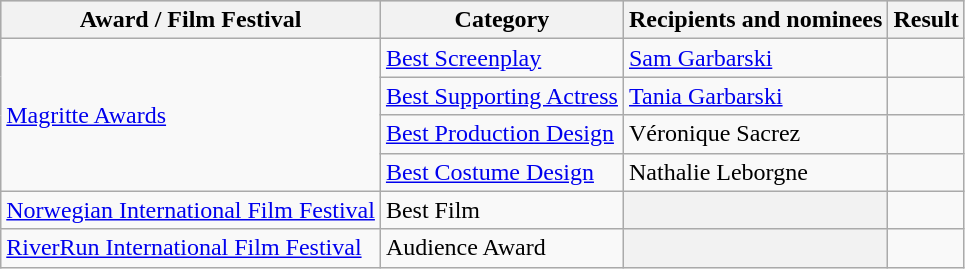<table class="wikitable plainrowheaders sortable">
<tr style="background:#ccc; text-align:center;">
<th scope="col">Award / Film Festival</th>
<th scope="col">Category</th>
<th scope="col">Recipients and nominees</th>
<th scope="col">Result</th>
</tr>
<tr>
<td rowspan=4><a href='#'>Magritte Awards</a></td>
<td><a href='#'>Best Screenplay</a></td>
<td><a href='#'>Sam Garbarski</a></td>
<td></td>
</tr>
<tr>
<td><a href='#'>Best Supporting Actress</a></td>
<td><a href='#'>Tania Garbarski</a></td>
<td></td>
</tr>
<tr>
<td><a href='#'>Best Production Design</a></td>
<td>Véronique Sacrez</td>
<td></td>
</tr>
<tr>
<td><a href='#'>Best Costume Design</a></td>
<td>Nathalie Leborgne</td>
<td></td>
</tr>
<tr>
<td><a href='#'>Norwegian International Film Festival</a></td>
<td>Best Film</td>
<th></th>
<td></td>
</tr>
<tr>
<td><a href='#'>RiverRun International Film Festival</a></td>
<td>Audience Award</td>
<th></th>
<td></td>
</tr>
</table>
